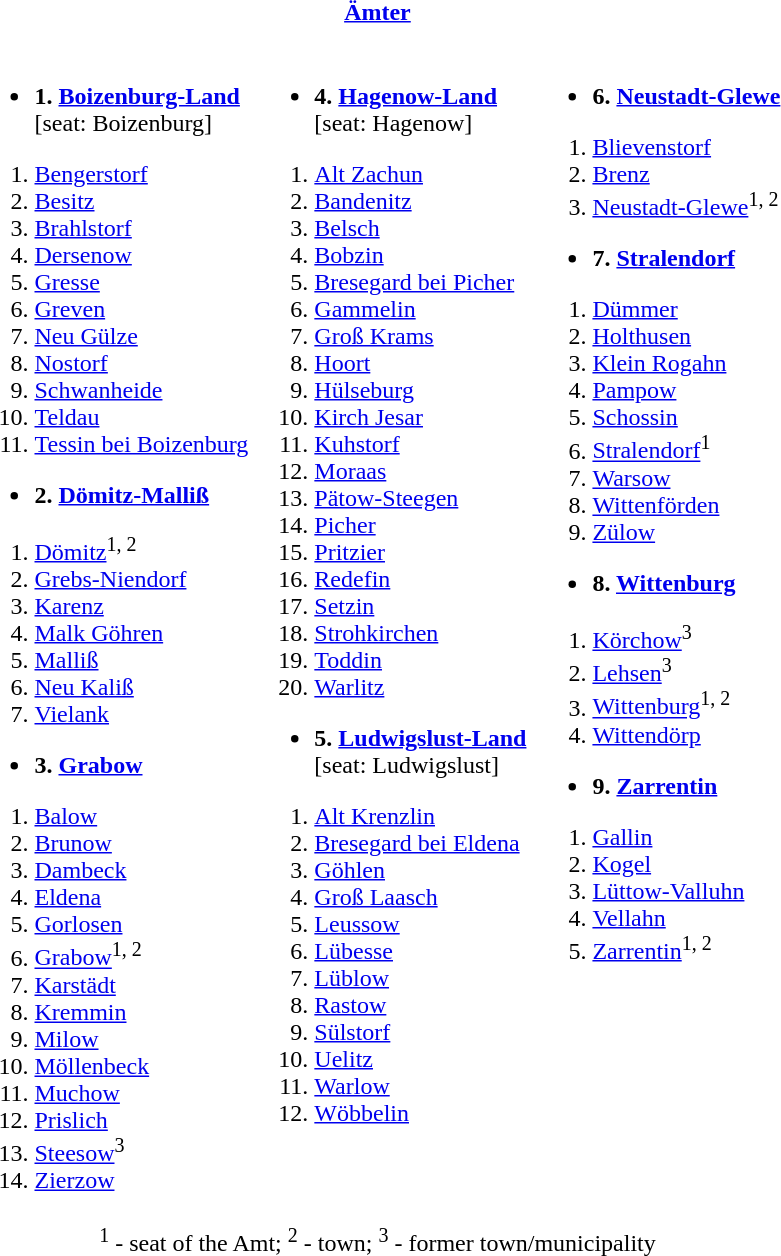<table>
<tr>
<th colspan=3><a href='#'>Ämter</a></th>
</tr>
<tr valign=top>
<td><br><ul><li><strong>1. <a href='#'>Boizenburg-Land</a></strong> <br>[seat: Boizenburg]</li></ul><ol><li><a href='#'>Bengerstorf</a></li><li><a href='#'>Besitz</a></li><li><a href='#'>Brahlstorf</a></li><li><a href='#'>Dersenow</a></li><li><a href='#'>Gresse</a></li><li><a href='#'>Greven</a></li><li><a href='#'>Neu Gülze</a></li><li><a href='#'>Nostorf</a></li><li><a href='#'>Schwanheide</a></li><li><a href='#'>Teldau</a></li><li><a href='#'>Tessin bei Boizenburg</a></li></ol><ul><li><strong>2. <a href='#'>Dömitz-Malliß</a></strong></li></ul><ol><li><a href='#'>Dömitz</a><sup>1, 2</sup></li><li><a href='#'>Grebs-Niendorf</a></li><li><a href='#'>Karenz</a></li><li><a href='#'>Malk Göhren</a></li><li><a href='#'>Malliß</a></li><li><a href='#'>Neu Kaliß</a></li><li><a href='#'>Vielank</a></li></ol><ul><li><strong>3. <a href='#'>Grabow</a></strong></li></ul><ol><li><a href='#'>Balow</a></li><li><a href='#'>Brunow</a></li><li><a href='#'>Dambeck</a></li><li><a href='#'>Eldena</a></li><li><a href='#'>Gorlosen</a></li><li><a href='#'>Grabow</a><sup>1, 2</sup></li><li><a href='#'>Karstädt</a></li><li><a href='#'>Kremmin</a></li><li><a href='#'>Milow</a></li><li><a href='#'>Möllenbeck</a></li><li><a href='#'>Muchow</a></li><li><a href='#'>Prislich</a></li><li><a href='#'>Steesow</a><sup>3</sup></li><li><a href='#'>Zierzow</a></li></ol></td>
<td><br><ul><li><strong>4. <a href='#'>Hagenow-Land</a></strong> <br>[seat: Hagenow]</li></ul><ol><li><a href='#'>Alt Zachun</a></li><li><a href='#'>Bandenitz</a></li><li><a href='#'>Belsch</a></li><li><a href='#'>Bobzin</a></li><li><a href='#'>Bresegard bei Picher</a></li><li><a href='#'>Gammelin</a></li><li><a href='#'>Groß Krams</a></li><li><a href='#'>Hoort</a></li><li><a href='#'>Hülseburg</a></li><li><a href='#'>Kirch Jesar</a></li><li><a href='#'>Kuhstorf</a></li><li><a href='#'>Moraas</a></li><li><a href='#'>Pätow-Steegen</a></li><li><a href='#'>Picher</a></li><li><a href='#'>Pritzier</a></li><li><a href='#'>Redefin</a></li><li><a href='#'>Setzin</a></li><li><a href='#'>Strohkirchen</a></li><li><a href='#'>Toddin</a></li><li><a href='#'>Warlitz</a></li></ol><ul><li><strong>5. <a href='#'>Ludwigslust-Land</a></strong> <br>[seat: Ludwigslust]</li></ul><ol><li><a href='#'>Alt Krenzlin</a></li><li><a href='#'>Bresegard bei Eldena</a></li><li><a href='#'>Göhlen</a></li><li><a href='#'>Groß Laasch</a></li><li><a href='#'>Leussow</a></li><li><a href='#'>Lübesse</a></li><li><a href='#'>Lüblow</a></li><li><a href='#'>Rastow</a></li><li><a href='#'>Sülstorf</a></li><li><a href='#'>Uelitz</a></li><li><a href='#'>Warlow</a></li><li><a href='#'>Wöbbelin</a></li></ol></td>
<td><br><ul><li><strong>6. <a href='#'>Neustadt-Glewe</a></strong></li></ul><ol><li><a href='#'>Blievenstorf</a></li><li><a href='#'>Brenz</a></li><li><a href='#'>Neustadt-Glewe</a><sup>1, 2</sup></li></ol><ul><li><strong>7. <a href='#'>Stralendorf</a></strong></li></ul><ol><li><a href='#'>Dümmer</a></li><li><a href='#'>Holthusen</a></li><li><a href='#'>Klein Rogahn</a></li><li><a href='#'>Pampow</a></li><li><a href='#'>Schossin</a></li><li><a href='#'>Stralendorf</a><sup>1</sup></li><li><a href='#'>Warsow</a></li><li><a href='#'>Wittenförden</a></li><li><a href='#'>Zülow</a></li></ol><ul><li><strong>8. <a href='#'>Wittenburg</a></strong></li></ul><ol><li><a href='#'>Körchow</a><sup>3</sup></li><li><a href='#'>Lehsen</a><sup>3</sup></li><li><a href='#'>Wittenburg</a><sup>1, 2</sup></li><li><a href='#'>Wittendörp</a></li></ol><ul><li><strong>9. <a href='#'>Zarrentin</a></strong></li></ul><ol><li><a href='#'>Gallin</a></li><li><a href='#'>Kogel</a></li><li><a href='#'>Lüttow-Valluhn</a></li><li><a href='#'>Vellahn</a></li><li><a href='#'>Zarrentin</a><sup>1, 2</sup></li></ol></td>
</tr>
<tr>
<td colspan=3 align=center><sup>1</sup> - seat of the Amt; <sup>2</sup> - town; <sup>3</sup> - former town/municipality</td>
</tr>
</table>
